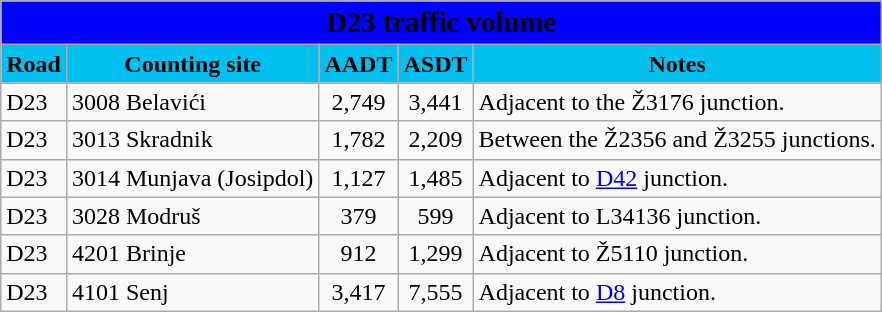<table class="wikitable">
<tr>
<td colspan=5 bgcolor=blue align=center style=margin-top:15><span><big><strong>D23 traffic volume</strong></big></span></td>
</tr>
<tr>
<td align=center bgcolor=00c0f0><strong>Road</strong></td>
<td align=center bgcolor=00c0f0><strong>Counting site</strong></td>
<td align=center bgcolor=00c0f0><strong>AADT</strong></td>
<td align=center bgcolor=00c0f0><strong>ASDT</strong></td>
<td align=center bgcolor=00c0f0><strong>Notes</strong></td>
</tr>
<tr>
<td> D23</td>
<td>3008 Belavići</td>
<td align=center>2,749</td>
<td align=center>3,441</td>
<td>Adjacent to the Ž3176 junction.</td>
</tr>
<tr>
<td> D23</td>
<td>3013 Skradnik</td>
<td align=center>1,782</td>
<td align=center>2,209</td>
<td>Between the Ž2356 and Ž3255 junctions.</td>
</tr>
<tr>
<td> D23</td>
<td>3014 Munjava (Josipdol)</td>
<td align=center>1,127</td>
<td align=center>1,485</td>
<td>Adjacent to <a href='#'>D42</a> junction.</td>
</tr>
<tr>
<td> D23</td>
<td>3028 Modruš</td>
<td align=center>379</td>
<td align=center>599</td>
<td>Adjacent to L34136 junction.</td>
</tr>
<tr>
<td> D23</td>
<td>4201 Brinje</td>
<td align=center>912</td>
<td align=center>1,299</td>
<td>Adjacent to Ž5110 junction.</td>
</tr>
<tr>
<td> D23</td>
<td>4101 Senj</td>
<td align=center>3,417</td>
<td align=center>7,555</td>
<td>Adjacent to <a href='#'>D8</a> junction.</td>
</tr>
</table>
